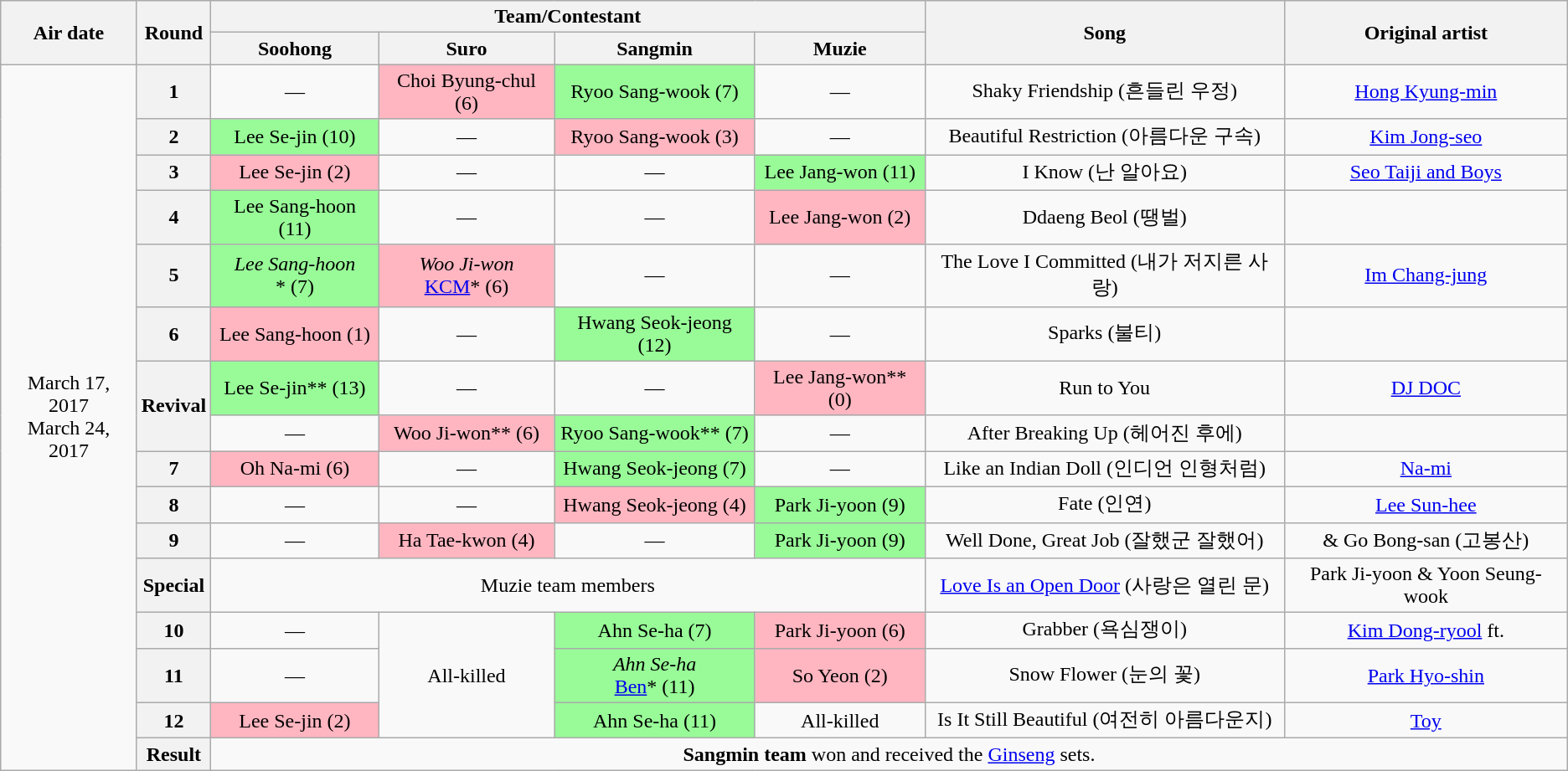<table class="wikitable" style="text-align:center;">
<tr>
<th rowspan=2>Air date</th>
<th rowspan=2>Round</th>
<th colspan=4>Team/Contestant</th>
<th rowspan=2>Song</th>
<th rowspan=2>Original artist</th>
</tr>
<tr>
<th>Soohong</th>
<th>Suro</th>
<th>Sangmin</th>
<th>Muzie</th>
</tr>
<tr>
<td rowspan=16>March 17, 2017<br>March 24, 2017<br></td>
<th>1</th>
<td>—</td>
<td bgcolor=lightpink>Choi Byung-chul (6)</td>
<td bgcolor=palegreen>Ryoo Sang-wook (7)</td>
<td>—</td>
<td>Shaky Friendship (흔들린 우정)</td>
<td><a href='#'>Hong Kyung-min</a></td>
</tr>
<tr>
<th>2</th>
<td bgcolor=palegreen>Lee Se-jin (10)</td>
<td>—</td>
<td bgcolor=lightpink>Ryoo Sang-wook (3)</td>
<td>—</td>
<td>Beautiful Restriction (아름다운 구속)</td>
<td><a href='#'>Kim Jong-seo</a></td>
</tr>
<tr>
<th>3</th>
<td bgcolor=lightpink>Lee Se-jin (2)</td>
<td>—</td>
<td>—</td>
<td bgcolor=palegreen>Lee Jang-won (11)</td>
<td>I Know (난 알아요)</td>
<td><a href='#'>Seo Taiji and Boys</a></td>
</tr>
<tr>
<th>4</th>
<td bgcolor=palegreen>Lee Sang-hoon (11)</td>
<td>—</td>
<td>—</td>
<td bgcolor=lightpink>Lee Jang-won (2)</td>
<td>Ddaeng Beol (땡벌)</td>
<td></td>
</tr>
<tr>
<th>5</th>
<td bgcolor=palegreen><em>Lee Sang-hoon</em><br>* (7)</td>
<td bgcolor=lightpink><em>Woo Ji-won</em><br><a href='#'>KCM</a>* (6)</td>
<td>—</td>
<td>—</td>
<td>The Love I Committed (내가 저지른 사랑)</td>
<td><a href='#'>Im Chang-jung</a></td>
</tr>
<tr>
<th>6</th>
<td bgcolor=lightpink>Lee Sang-hoon (1)</td>
<td>—</td>
<td bgcolor=palegreen>Hwang Seok-jeong (12)</td>
<td>—</td>
<td>Sparks (불티)</td>
<td></td>
</tr>
<tr>
<th rowspan=2>Revival</th>
<td bgcolor=palegreen>Lee Se-jin** (13)</td>
<td>—</td>
<td>—</td>
<td bgcolor=lightpink>Lee Jang-won** (0)</td>
<td>Run to You</td>
<td><a href='#'>DJ DOC</a></td>
</tr>
<tr>
<td>—</td>
<td bgcolor=lightpink>Woo Ji-won** (6)</td>
<td bgcolor=palegreen>Ryoo Sang-wook** (7)</td>
<td>—</td>
<td>After Breaking Up (헤어진 후에)</td>
<td></td>
</tr>
<tr>
<th>7</th>
<td bgcolor=lightpink>Oh Na-mi (6)</td>
<td>—</td>
<td bgcolor=palegreen>Hwang Seok-jeong (7)</td>
<td>—</td>
<td>Like an Indian Doll (인디언 인형처럼)</td>
<td><a href='#'>Na-mi</a></td>
</tr>
<tr>
<th>8</th>
<td>—</td>
<td>—</td>
<td bgcolor=lightpink>Hwang Seok-jeong (4)</td>
<td bgcolor=palegreen>Park Ji-yoon (9)</td>
<td>Fate (인연)</td>
<td><a href='#'>Lee Sun-hee</a></td>
</tr>
<tr>
<th>9</th>
<td>—</td>
<td bgcolor=lightpink>Ha Tae-kwon (4)</td>
<td>—</td>
<td bgcolor=palegreen>Park Ji-yoon (9)</td>
<td>Well Done, Great Job (잘했군 잘했어)</td>
<td> & Go Bong-san (고봉산)</td>
</tr>
<tr>
<th>Special</th>
<td colspan=4>Muzie team members</td>
<td><a href='#'>Love Is an Open Door</a> (사랑은 열린 문) </td>
<td>Park Ji-yoon & Yoon Seung-wook</td>
</tr>
<tr>
<th>10</th>
<td>—</td>
<td rowspan=3>All-killed</td>
<td bgcolor=palegreen>Ahn Se-ha (7)</td>
<td bgcolor=lightpink>Park Ji-yoon (6)</td>
<td>Grabber (욕심쟁이)</td>
<td><a href='#'>Kim Dong-ryool</a> ft. </td>
</tr>
<tr>
<th>11</th>
<td>—</td>
<td bgcolor=palegreen><em>Ahn Se-ha</em><br><a href='#'>Ben</a>* (11)</td>
<td bgcolor=lightpink>So Yeon (2)</td>
<td>Snow Flower (눈의 꽃)</td>
<td><a href='#'>Park Hyo-shin</a></td>
</tr>
<tr>
<th>12</th>
<td bgcolor=lightpink>Lee Se-jin (2)</td>
<td bgcolor=palegreen>Ahn Se-ha (11)</td>
<td>All-killed</td>
<td>Is It Still Beautiful (여전히 아름다운지)</td>
<td><a href='#'>Toy</a></td>
</tr>
<tr>
<th>Result</th>
<td colspan=6><strong>Sangmin team</strong> won and received the <a href='#'>Ginseng</a> sets.</td>
</tr>
</table>
